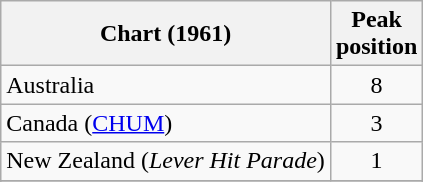<table class="wikitable sortable">
<tr>
<th>Chart (1961)</th>
<th>Peak<br>position</th>
</tr>
<tr>
<td>Australia</td>
<td style="text-align:center;">8</td>
</tr>
<tr>
<td>Canada (<a href='#'>CHUM</a>)</td>
<td style="text-align:center;">3</td>
</tr>
<tr>
<td>New Zealand (<em>Lever Hit Parade</em>)</td>
<td style="text-align:center;">1</td>
</tr>
<tr>
</tr>
<tr>
</tr>
<tr>
</tr>
</table>
